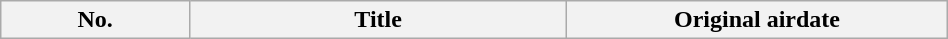<table class="wikitable plainrowheaders" style="width:50%;">
<tr>
<th width="5%">No.</th>
<th width="10%">Title</th>
<th width="10%">Original airdate<br>





</th>
</tr>
</table>
